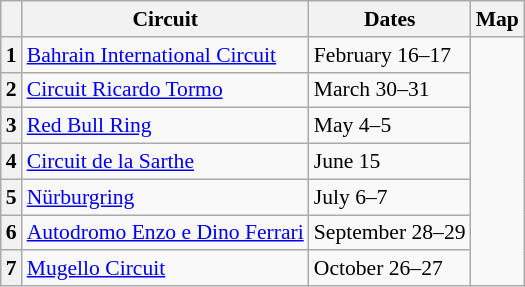<table class="wikitable" style="font-size:90%;">
<tr>
<th></th>
<th>Circuit</th>
<th>Dates</th>
<th>Map</th>
</tr>
<tr>
<th>1</th>
<td> <a href='#'>Bahrain International Circuit</a></td>
<td>February 16–17</td>
<td rowspan=7><br></td>
</tr>
<tr>
<th>2</th>
<td> <a href='#'>Circuit Ricardo Tormo</a></td>
<td>March 30–31</td>
</tr>
<tr>
<th>3</th>
<td> <a href='#'>Red Bull Ring</a></td>
<td>May 4–5</td>
</tr>
<tr>
<th>4</th>
<td> <a href='#'>Circuit de la Sarthe</a></td>
<td>June 15</td>
</tr>
<tr>
<th>5</th>
<td> <a href='#'>Nürburgring</a></td>
<td>July 6–7</td>
</tr>
<tr>
<th>6</th>
<td> <a href='#'>Autodromo Enzo e Dino Ferrari</a></td>
<td>September 28–29</td>
</tr>
<tr>
<th>7</th>
<td> <a href='#'>Mugello Circuit</a></td>
<td>October 26–27</td>
</tr>
</table>
